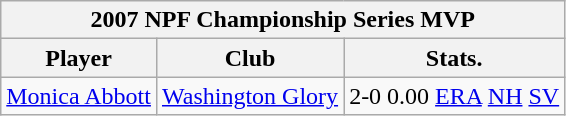<table class="wikitable">
<tr>
<th colspan=3>2007 NPF Championship Series MVP</th>
</tr>
<tr>
<th>Player</th>
<th>Club</th>
<th>Stats.</th>
</tr>
<tr>
<td><a href='#'>Monica Abbott</a></td>
<td><a href='#'>Washington Glory</a></td>
<td>2-0 0.00 <a href='#'>ERA</a> <a href='#'>NH</a> <a href='#'>SV</a></td>
</tr>
</table>
